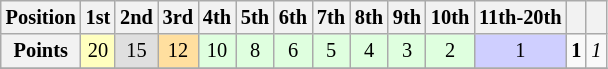<table class="wikitable" style="font-size: 85%;">
<tr>
<th>Position</th>
<th>1st</th>
<th>2nd</th>
<th>3rd</th>
<th>4th</th>
<th>5th</th>
<th>6th</th>
<th>7th</th>
<th>8th</th>
<th>9th</th>
<th>10th</th>
<th>11th-20th</th>
<th></th>
<th></th>
</tr>
<tr align="center">
<th>Points</th>
<td style="background:#FFFFBF;">20</td>
<td style="background:#DFDFDF;">15</td>
<td style="background:#FFDF9F;">12</td>
<td style="background:#DFFFDF;">10</td>
<td style="background:#DFFFDF;">8</td>
<td style="background:#DFFFDF;">6</td>
<td style="background:#DFFFDF;">5</td>
<td style="background:#DFFFDF;">4</td>
<td style="background:#DFFFDF;">3</td>
<td style="background:#DFFFDF;">2</td>
<td style="background:#cfcfff;">1</td>
<td><strong>1</strong></td>
<td><em>1</em></td>
</tr>
<tr align="center">
</tr>
</table>
